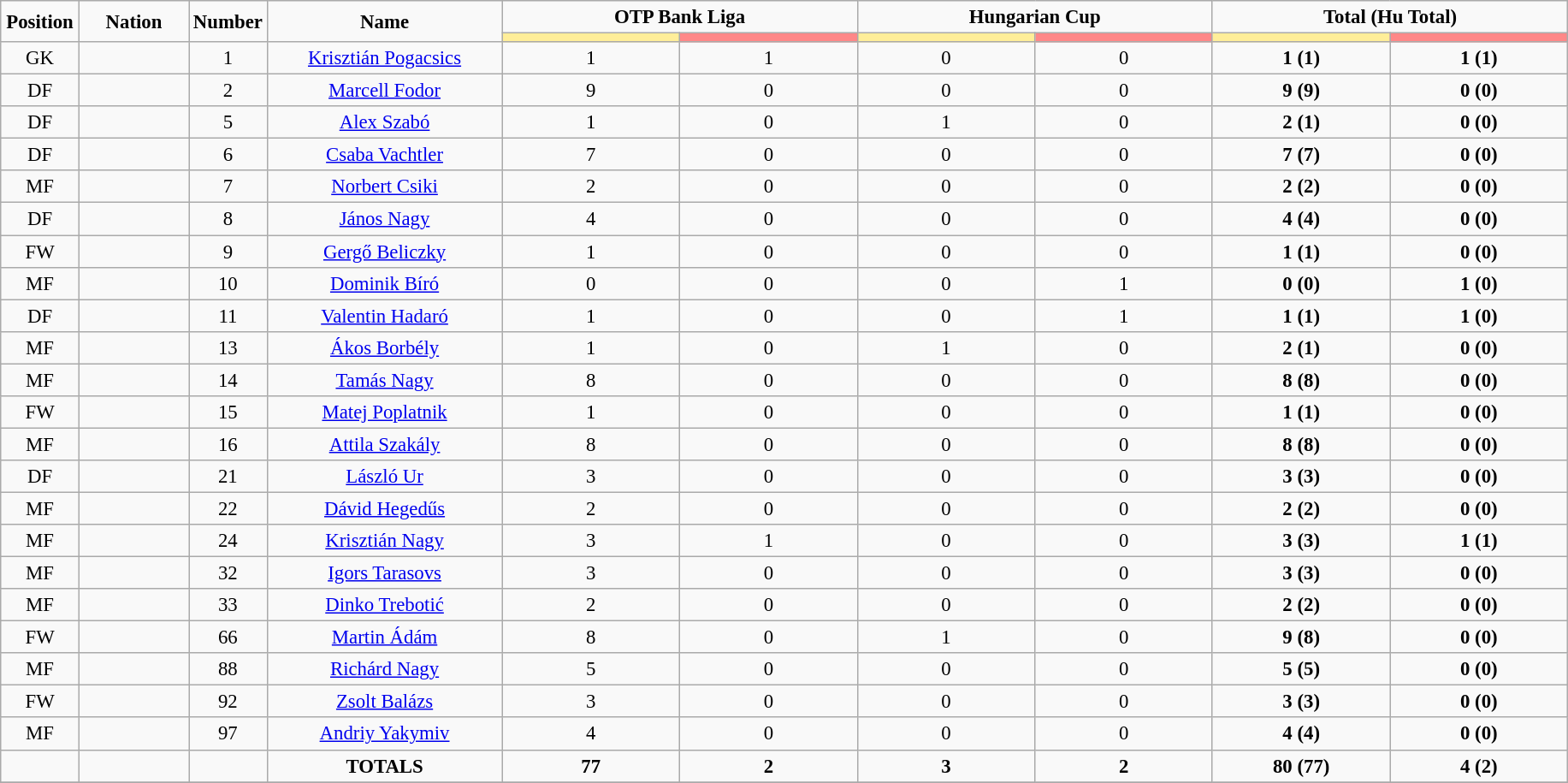<table class="wikitable" style="font-size: 95%; text-align: center;">
<tr>
<td rowspan="2" width="5%" align="center"><strong>Position</strong></td>
<td rowspan="2" width="7%" align="center"><strong>Nation</strong></td>
<td rowspan="2" width="5%" align="center"><strong>Number</strong></td>
<td rowspan="2" width="15%" align="center"><strong>Name</strong></td>
<td colspan="2" align="center"><strong>OTP Bank Liga</strong></td>
<td colspan="2" align="center"><strong>Hungarian Cup</strong></td>
<td colspan="2" align="center"><strong>Total (Hu Total)</strong></td>
</tr>
<tr>
<th width=60 style="background: #FFEE99"></th>
<th width=60 style="background: #FF8888"></th>
<th width=60 style="background: #FFEE99"></th>
<th width=60 style="background: #FF8888"></th>
<th width=60 style="background: #FFEE99"></th>
<th width=60 style="background: #FF8888"></th>
</tr>
<tr>
<td>GK</td>
<td></td>
<td>1</td>
<td><a href='#'>Krisztián Pogacsics</a></td>
<td>1</td>
<td>1</td>
<td>0</td>
<td>0</td>
<td><strong>1 (1)</strong></td>
<td><strong>1 (1)</strong></td>
</tr>
<tr>
<td>DF</td>
<td></td>
<td>2</td>
<td><a href='#'>Marcell Fodor</a></td>
<td>9</td>
<td>0</td>
<td>0</td>
<td>0</td>
<td><strong>9 (9)</strong></td>
<td><strong>0 (0)</strong></td>
</tr>
<tr>
<td>DF</td>
<td></td>
<td>5</td>
<td><a href='#'>Alex Szabó</a></td>
<td>1</td>
<td>0</td>
<td>1</td>
<td>0</td>
<td><strong>2 (1)</strong></td>
<td><strong>0 (0)</strong></td>
</tr>
<tr>
<td>DF</td>
<td></td>
<td>6</td>
<td><a href='#'>Csaba Vachtler</a></td>
<td>7</td>
<td>0</td>
<td>0</td>
<td>0</td>
<td><strong>7 (7)</strong></td>
<td><strong>0 (0)</strong></td>
</tr>
<tr>
<td>MF</td>
<td></td>
<td>7</td>
<td><a href='#'>Norbert Csiki</a></td>
<td>2</td>
<td>0</td>
<td>0</td>
<td>0</td>
<td><strong>2 (2)</strong></td>
<td><strong>0 (0)</strong></td>
</tr>
<tr>
<td>DF</td>
<td></td>
<td>8</td>
<td><a href='#'>János Nagy</a></td>
<td>4</td>
<td>0</td>
<td>0</td>
<td>0</td>
<td><strong>4 (4)</strong></td>
<td><strong>0 (0)</strong></td>
</tr>
<tr>
<td>FW</td>
<td></td>
<td>9</td>
<td><a href='#'>Gergő Beliczky</a></td>
<td>1</td>
<td>0</td>
<td>0</td>
<td>0</td>
<td><strong>1 (1)</strong></td>
<td><strong>0 (0)</strong></td>
</tr>
<tr>
<td>MF</td>
<td></td>
<td>10</td>
<td><a href='#'>Dominik Bíró</a></td>
<td>0</td>
<td>0</td>
<td>0</td>
<td>1</td>
<td><strong>0 (0)</strong></td>
<td><strong>1 (0)</strong></td>
</tr>
<tr>
<td>DF</td>
<td></td>
<td>11</td>
<td><a href='#'>Valentin Hadaró</a></td>
<td>1</td>
<td>0</td>
<td>0</td>
<td>1</td>
<td><strong>1 (1)</strong></td>
<td><strong>1 (0)</strong></td>
</tr>
<tr>
<td>MF</td>
<td></td>
<td>13</td>
<td><a href='#'>Ákos Borbély</a></td>
<td>1</td>
<td>0</td>
<td>1</td>
<td>0</td>
<td><strong>2 (1)</strong></td>
<td><strong>0 (0)</strong></td>
</tr>
<tr>
<td>MF</td>
<td></td>
<td>14</td>
<td><a href='#'>Tamás Nagy</a></td>
<td>8</td>
<td>0</td>
<td>0</td>
<td>0</td>
<td><strong>8 (8)</strong></td>
<td><strong>0 (0)</strong></td>
</tr>
<tr>
<td>FW</td>
<td></td>
<td>15</td>
<td><a href='#'>Matej Poplatnik</a></td>
<td>1</td>
<td>0</td>
<td>0</td>
<td>0</td>
<td><strong>1 (1)</strong></td>
<td><strong>0 (0)</strong></td>
</tr>
<tr>
<td>MF</td>
<td></td>
<td>16</td>
<td><a href='#'>Attila Szakály</a></td>
<td>8</td>
<td>0</td>
<td>0</td>
<td>0</td>
<td><strong>8 (8)</strong></td>
<td><strong>0 (0)</strong></td>
</tr>
<tr>
<td>DF</td>
<td></td>
<td>21</td>
<td><a href='#'>László Ur</a></td>
<td>3</td>
<td>0</td>
<td>0</td>
<td>0</td>
<td><strong>3 (3)</strong></td>
<td><strong>0 (0)</strong></td>
</tr>
<tr>
<td>MF</td>
<td></td>
<td>22</td>
<td><a href='#'>Dávid Hegedűs</a></td>
<td>2</td>
<td>0</td>
<td>0</td>
<td>0</td>
<td><strong>2 (2)</strong></td>
<td><strong>0 (0)</strong></td>
</tr>
<tr>
<td>MF</td>
<td></td>
<td>24</td>
<td><a href='#'>Krisztián Nagy</a></td>
<td>3</td>
<td>1</td>
<td>0</td>
<td>0</td>
<td><strong>3 (3)</strong></td>
<td><strong>1 (1)</strong></td>
</tr>
<tr>
<td>MF</td>
<td></td>
<td>32</td>
<td><a href='#'>Igors Tarasovs</a></td>
<td>3</td>
<td>0</td>
<td>0</td>
<td>0</td>
<td><strong>3 (3)</strong></td>
<td><strong>0 (0)</strong></td>
</tr>
<tr>
<td>MF</td>
<td></td>
<td>33</td>
<td><a href='#'>Dinko Trebotić</a></td>
<td>2</td>
<td>0</td>
<td>0</td>
<td>0</td>
<td><strong>2 (2)</strong></td>
<td><strong>0 (0)</strong></td>
</tr>
<tr>
<td>FW</td>
<td></td>
<td>66</td>
<td><a href='#'>Martin Ádám</a></td>
<td>8</td>
<td>0</td>
<td>1</td>
<td>0</td>
<td><strong>9 (8)</strong></td>
<td><strong>0 (0)</strong></td>
</tr>
<tr>
<td>MF</td>
<td></td>
<td>88</td>
<td><a href='#'>Richárd Nagy</a></td>
<td>5</td>
<td>0</td>
<td>0</td>
<td>0</td>
<td><strong>5 (5)</strong></td>
<td><strong>0 (0)</strong></td>
</tr>
<tr>
<td>FW</td>
<td></td>
<td>92</td>
<td><a href='#'>Zsolt Balázs</a></td>
<td>3</td>
<td>0</td>
<td>0</td>
<td>0</td>
<td><strong>3 (3)</strong></td>
<td><strong>0 (0)</strong></td>
</tr>
<tr>
<td>MF</td>
<td></td>
<td>97</td>
<td><a href='#'>Andriy Yakymiv</a></td>
<td>4</td>
<td>0</td>
<td>0</td>
<td>0</td>
<td><strong>4 (4)</strong></td>
<td><strong>0 (0)</strong></td>
</tr>
<tr>
<td></td>
<td></td>
<td></td>
<td><strong>TOTALS</strong></td>
<td><strong>77</strong></td>
<td><strong>2</strong></td>
<td><strong>3</strong></td>
<td><strong>2</strong></td>
<td><strong>80 (77)</strong></td>
<td><strong>4 (2)</strong></td>
</tr>
<tr>
</tr>
</table>
